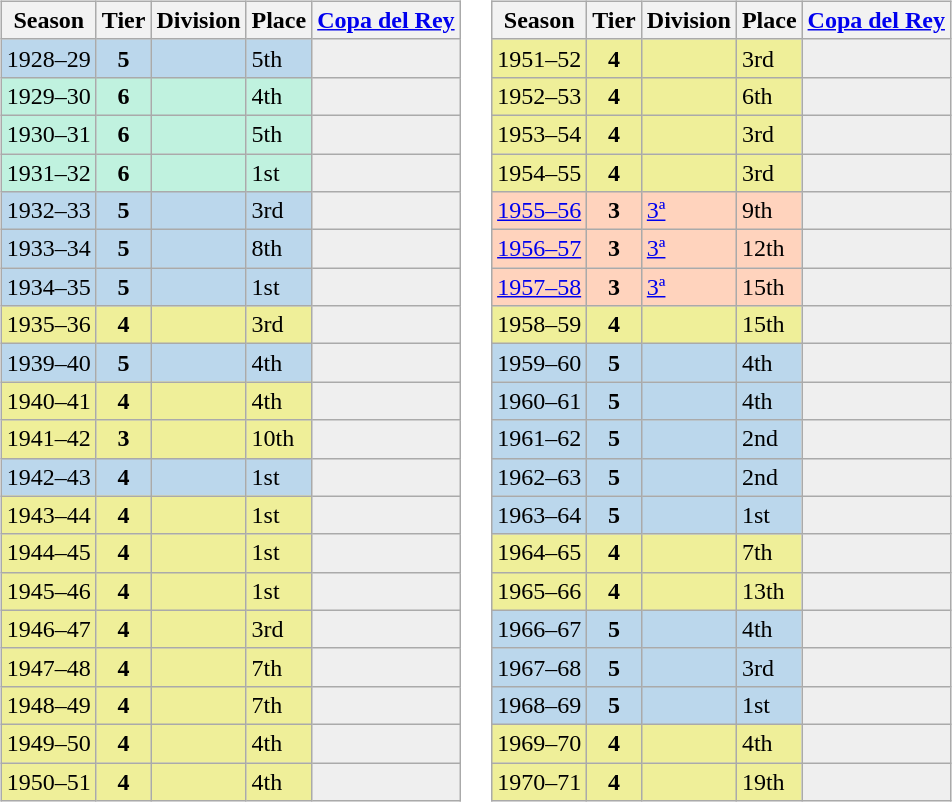<table>
<tr>
<td valign="top" width=0%><br><table class="wikitable">
<tr style="background:#f0f6fa;">
<th>Season</th>
<th>Tier</th>
<th>Division</th>
<th>Place</th>
<th><a href='#'>Copa del Rey</a></th>
</tr>
<tr>
<td style="background:#BBD7EC;">1928–29</td>
<th style="background:#BBD7EC;">5</th>
<td style="background:#BBD7EC;"></td>
<td style="background:#BBD7EC;">5th</td>
<th style="background:#EFEFEF;"></th>
</tr>
<tr>
<td style="background:#C0F2DF;">1929–30</td>
<th style="background:#C0F2DF;">6</th>
<td style="background:#C0F2DF;"></td>
<td style="background:#C0F2DF;">4th</td>
<th style="background:#efefef;"></th>
</tr>
<tr>
<td style="background:#C0F2DF;">1930–31</td>
<th style="background:#C0F2DF;">6</th>
<td style="background:#C0F2DF;"></td>
<td style="background:#C0F2DF;">5th</td>
<th style="background:#efefef;"></th>
</tr>
<tr>
<td style="background:#C0F2DF;">1931–32</td>
<th style="background:#C0F2DF;">6</th>
<td style="background:#C0F2DF;"></td>
<td style="background:#C0F2DF;">1st</td>
<th style="background:#efefef;"></th>
</tr>
<tr>
<td style="background:#BBD7EC;">1932–33</td>
<th style="background:#BBD7EC;">5</th>
<td style="background:#BBD7EC;"></td>
<td style="background:#BBD7EC;">3rd</td>
<th style="background:#EFEFEF;"></th>
</tr>
<tr>
<td style="background:#BBD7EC;">1933–34</td>
<th style="background:#BBD7EC;">5</th>
<td style="background:#BBD7EC;"></td>
<td style="background:#BBD7EC;">8th</td>
<th style="background:#EFEFEF;"></th>
</tr>
<tr>
<td style="background:#BBD7EC;">1934–35</td>
<th style="background:#BBD7EC;">5</th>
<td style="background:#BBD7EC;"></td>
<td style="background:#BBD7EC;">1st</td>
<th style="background:#EFEFEF;"></th>
</tr>
<tr>
<td style="background:#EFEF99;">1935–36</td>
<th style="background:#EFEF99;">4</th>
<td style="background:#EFEF99;"></td>
<td style="background:#EFEF99;">3rd</td>
<th style="background:#EFEFEF;"></th>
</tr>
<tr>
<td style="background:#BBD7EC;">1939–40</td>
<th style="background:#BBD7EC;">5</th>
<td style="background:#BBD7EC;"></td>
<td style="background:#BBD7EC;">4th</td>
<th style="background:#EFEFEF;"></th>
</tr>
<tr>
<td style="background:#EFEF99;">1940–41</td>
<th style="background:#EFEF99;">4</th>
<td style="background:#EFEF99;"></td>
<td style="background:#EFEF99;">4th</td>
<th style="background:#EFEFEF;"></th>
</tr>
<tr>
<td style="background:#EFEF99;">1941–42</td>
<th style="background:#EFEF99;">3</th>
<td style="background:#EFEF99;"></td>
<td style="background:#EFEF99;">10th</td>
<th style="background:#EFEFEF;"></th>
</tr>
<tr>
<td style="background:#BBD7EC;">1942–43</td>
<th style="background:#BBD7EC;">4</th>
<td style="background:#BBD7EC;"></td>
<td style="background:#BBD7EC;">1st</td>
<th style="background:#EFEFEF;"></th>
</tr>
<tr>
<td style="background:#EFEF99;">1943–44</td>
<th style="background:#EFEF99;">4</th>
<td style="background:#EFEF99;"></td>
<td style="background:#EFEF99;">1st</td>
<th style="background:#EFEFEF;"></th>
</tr>
<tr>
<td style="background:#EFEF99;">1944–45</td>
<th style="background:#EFEF99;">4</th>
<td style="background:#EFEF99;"></td>
<td style="background:#EFEF99;">1st</td>
<th style="background:#EFEFEF;"></th>
</tr>
<tr>
<td style="background:#EFEF99;">1945–46</td>
<th style="background:#EFEF99;">4</th>
<td style="background:#EFEF99;"></td>
<td style="background:#EFEF99;">1st</td>
<th style="background:#EFEFEF;"></th>
</tr>
<tr>
<td style="background:#EFEF99;">1946–47</td>
<th style="background:#EFEF99;">4</th>
<td style="background:#EFEF99;"></td>
<td style="background:#EFEF99;">3rd</td>
<th style="background:#EFEFEF;"></th>
</tr>
<tr>
<td style="background:#EFEF99;">1947–48</td>
<th style="background:#EFEF99;">4</th>
<td style="background:#EFEF99;"></td>
<td style="background:#EFEF99;">7th</td>
<th style="background:#EFEFEF;"></th>
</tr>
<tr>
<td style="background:#EFEF99;">1948–49</td>
<th style="background:#EFEF99;">4</th>
<td style="background:#EFEF99;"></td>
<td style="background:#EFEF99;">7th</td>
<th style="background:#EFEFEF;"></th>
</tr>
<tr>
<td style="background:#EFEF99;">1949–50</td>
<th style="background:#EFEF99;">4</th>
<td style="background:#EFEF99;"></td>
<td style="background:#EFEF99;">4th</td>
<th style="background:#EFEFEF;"></th>
</tr>
<tr>
<td style="background:#EFEF99;">1950–51</td>
<th style="background:#EFEF99;">4</th>
<td style="background:#EFEF99;"></td>
<td style="background:#EFEF99;">4th</td>
<th style="background:#EFEFEF;"></th>
</tr>
</table>
</td>
<td valign="top" width=0%><br><table class="wikitable">
<tr style="background:#f0f6fa;">
<th>Season</th>
<th>Tier</th>
<th>Division</th>
<th>Place</th>
<th><a href='#'>Copa del Rey</a></th>
</tr>
<tr>
<td style="background:#EFEF99;">1951–52</td>
<th style="background:#EFEF99;">4</th>
<td style="background:#EFEF99;"></td>
<td style="background:#EFEF99;">3rd</td>
<th style="background:#EFEFEF;"></th>
</tr>
<tr>
<td style="background:#EFEF99;">1952–53</td>
<th style="background:#EFEF99;">4</th>
<td style="background:#EFEF99;"></td>
<td style="background:#EFEF99;">6th</td>
<th style="background:#EFEFEF;"></th>
</tr>
<tr>
<td style="background:#EFEF99;">1953–54</td>
<th style="background:#EFEF99;">4</th>
<td style="background:#EFEF99;"></td>
<td style="background:#EFEF99;">3rd</td>
<th style="background:#EFEFEF;"></th>
</tr>
<tr>
<td style="background:#EFEF99;">1954–55</td>
<th style="background:#EFEF99;">4</th>
<td style="background:#EFEF99;"></td>
<td style="background:#EFEF99;">3rd</td>
<th style="background:#EFEFEF;"></th>
</tr>
<tr>
<td style="background:#FFD3BD;"><a href='#'>1955–56</a></td>
<th style="background:#FFD3BD;">3</th>
<td style="background:#FFD3BD;"><a href='#'>3ª</a></td>
<td style="background:#FFD3BD;">9th</td>
<th style="background:#EFEFEF;"></th>
</tr>
<tr>
<td style="background:#FFD3BD;"><a href='#'>1956–57</a></td>
<th style="background:#FFD3BD;">3</th>
<td style="background:#FFD3BD;"><a href='#'>3ª</a></td>
<td style="background:#FFD3BD;">12th</td>
<th style="background:#EFEFEF;"></th>
</tr>
<tr>
<td style="background:#FFD3BD;"><a href='#'>1957–58</a></td>
<th style="background:#FFD3BD;">3</th>
<td style="background:#FFD3BD;"><a href='#'>3ª</a></td>
<td style="background:#FFD3BD;">15th</td>
<th style="background:#EFEFEF;"></th>
</tr>
<tr>
<td style="background:#EFEF99;">1958–59</td>
<th style="background:#EFEF99;">4</th>
<td style="background:#EFEF99;"></td>
<td style="background:#EFEF99;">15th</td>
<th style="background:#EFEFEF;"></th>
</tr>
<tr>
<td style="background:#BBD7EC;">1959–60</td>
<th style="background:#BBD7EC;">5</th>
<td style="background:#BBD7EC;"></td>
<td style="background:#BBD7EC;">4th</td>
<th style="background:#EFEFEF;"></th>
</tr>
<tr>
<td style="background:#BBD7EC;">1960–61</td>
<th style="background:#BBD7EC;">5</th>
<td style="background:#BBD7EC;"></td>
<td style="background:#BBD7EC;">4th</td>
<th style="background:#EFEFEF;"></th>
</tr>
<tr>
<td style="background:#BBD7EC;">1961–62</td>
<th style="background:#BBD7EC;">5</th>
<td style="background:#BBD7EC;"></td>
<td style="background:#BBD7EC;">2nd</td>
<th style="background:#EFEFEF;"></th>
</tr>
<tr>
<td style="background:#BBD7EC;">1962–63</td>
<th style="background:#BBD7EC;">5</th>
<td style="background:#BBD7EC;"></td>
<td style="background:#BBD7EC;">2nd</td>
<th style="background:#EFEFEF;"></th>
</tr>
<tr>
<td style="background:#BBD7EC;">1963–64</td>
<th style="background:#BBD7EC;">5</th>
<td style="background:#BBD7EC;"></td>
<td style="background:#BBD7EC;">1st</td>
<th style="background:#EFEFEF;"></th>
</tr>
<tr>
<td style="background:#EFEF99;">1964–65</td>
<th style="background:#EFEF99;">4</th>
<td style="background:#EFEF99;"></td>
<td style="background:#EFEF99;">7th</td>
<th style="background:#EFEFEF;"></th>
</tr>
<tr>
<td style="background:#EFEF99;">1965–66</td>
<th style="background:#EFEF99;">4</th>
<td style="background:#EFEF99;"></td>
<td style="background:#EFEF99;">13th</td>
<th style="background:#EFEFEF;"></th>
</tr>
<tr>
<td style="background:#BBD7EC;">1966–67</td>
<th style="background:#BBD7EC;">5</th>
<td style="background:#BBD7EC;"></td>
<td style="background:#BBD7EC;">4th</td>
<th style="background:#EFEFEF;"></th>
</tr>
<tr>
<td style="background:#BBD7EC;">1967–68</td>
<th style="background:#BBD7EC;">5</th>
<td style="background:#BBD7EC;"></td>
<td style="background:#BBD7EC;">3rd</td>
<th style="background:#EFEFEF;"></th>
</tr>
<tr>
<td style="background:#BBD7EC;">1968–69</td>
<th style="background:#BBD7EC;">5</th>
<td style="background:#BBD7EC;"></td>
<td style="background:#BBD7EC;">1st</td>
<th style="background:#EFEFEF;"></th>
</tr>
<tr>
<td style="background:#EFEF99;">1969–70</td>
<th style="background:#EFEF99;">4</th>
<td style="background:#EFEF99;"></td>
<td style="background:#EFEF99;">4th</td>
<th style="background:#EFEFEF;"></th>
</tr>
<tr>
<td style="background:#EFEF99;">1970–71</td>
<th style="background:#EFEF99;">4</th>
<td style="background:#EFEF99;"></td>
<td style="background:#EFEF99;">19th</td>
<th style="background:#EFEFEF;"></th>
</tr>
</table>
</td>
</tr>
</table>
